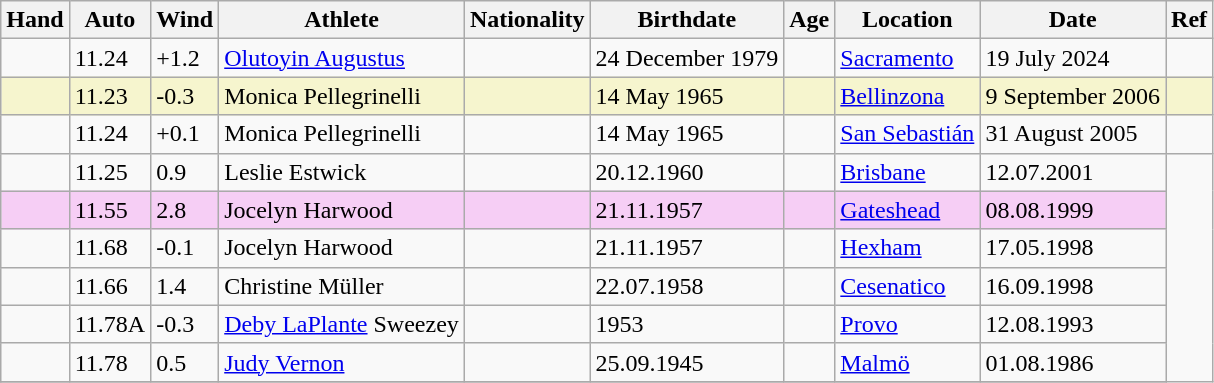<table class="wikitable">
<tr>
<th>Hand</th>
<th>Auto</th>
<th>Wind</th>
<th>Athlete</th>
<th>Nationality</th>
<th>Birthdate</th>
<th>Age</th>
<th>Location</th>
<th>Date</th>
<th>Ref</th>
</tr>
<tr>
<td></td>
<td>11.24</td>
<td>+1.2</td>
<td><a href='#'>Olutoyin Augustus</a></td>
<td></td>
<td>24 December 1979</td>
<td></td>
<td><a href='#'>Sacramento</a></td>
<td>19 July 2024</td>
<td></td>
</tr>
<tr bgcolor=#f6F5CE>
<td></td>
<td>11.23</td>
<td>-0.3</td>
<td>Monica Pellegrinelli</td>
<td></td>
<td>14 May 1965</td>
<td></td>
<td><a href='#'>Bellinzona</a></td>
<td>9 September 2006</td>
<td></td>
</tr>
<tr>
<td></td>
<td>11.24</td>
<td>+0.1</td>
<td>Monica Pellegrinelli</td>
<td></td>
<td>14 May 1965</td>
<td></td>
<td><a href='#'>San Sebastián</a></td>
<td>31 August 2005</td>
<td></td>
</tr>
<tr>
<td></td>
<td>11.25</td>
<td>0.9</td>
<td>Leslie Estwick</td>
<td></td>
<td>20.12.1960</td>
<td></td>
<td><a href='#'>Brisbane</a></td>
<td>12.07.2001</td>
</tr>
<tr bgcolor=#f6CEF5>
<td></td>
<td>11.55</td>
<td>2.8</td>
<td>Jocelyn Harwood</td>
<td></td>
<td>21.11.1957</td>
<td></td>
<td><a href='#'>Gateshead</a></td>
<td>08.08.1999</td>
</tr>
<tr>
<td></td>
<td>11.68</td>
<td>-0.1</td>
<td>Jocelyn Harwood</td>
<td></td>
<td>21.11.1957</td>
<td></td>
<td><a href='#'>Hexham</a></td>
<td>17.05.1998</td>
</tr>
<tr>
<td></td>
<td>11.66</td>
<td>1.4</td>
<td>Christine Müller</td>
<td></td>
<td>22.07.1958</td>
<td></td>
<td><a href='#'>Cesenatico</a></td>
<td>16.09.1998</td>
</tr>
<tr>
<td></td>
<td>11.78A</td>
<td>-0.3</td>
<td><a href='#'>Deby LaPlante</a> Sweezey</td>
<td></td>
<td>1953</td>
<td></td>
<td><a href='#'>Provo</a></td>
<td>12.08.1993</td>
</tr>
<tr>
<td></td>
<td>11.78</td>
<td>0.5</td>
<td><a href='#'>Judy Vernon</a></td>
<td></td>
<td>25.09.1945</td>
<td></td>
<td><a href='#'>Malmö</a></td>
<td>01.08.1986</td>
</tr>
<tr>
</tr>
</table>
